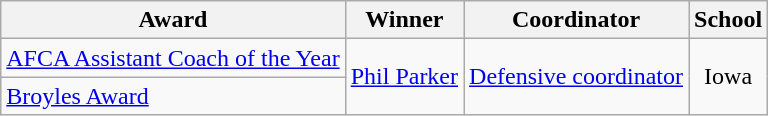<table class="wikitable sortable">
<tr>
<th>Award</th>
<th>Winner</th>
<th>Coordinator</th>
<th>School</th>
</tr>
<tr>
<td><a href='#'>AFCA Assistant Coach of the Year</a></td>
<td rowspan=2><a href='#'>Phil Parker</a></td>
<td rowspan=2 align=center><a href='#'>Defensive coordinator</a></td>
<td rowspan=2 align=center>Iowa</td>
</tr>
<tr>
<td><a href='#'>Broyles Award</a></td>
</tr>
</table>
